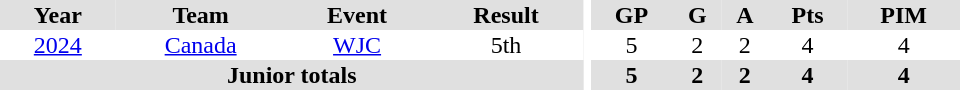<table border="0" cellpadding="1" cellspacing="0" ID="Table3" style="text-align:center; width:40em">
<tr bgcolor="#e0e0e0">
<th>Year</th>
<th>Team</th>
<th>Event</th>
<th>Result</th>
<th rowspan="99" bgcolor="#ffffff"></th>
<th>GP</th>
<th>G</th>
<th>A</th>
<th>Pts</th>
<th>PIM</th>
</tr>
<tr ALIGN="center">
<td><a href='#'>2024</a></td>
<td><a href='#'>Canada</a></td>
<td><a href='#'>WJC</a></td>
<td>5th</td>
<td>5</td>
<td>2</td>
<td>2</td>
<td>4</td>
<td>4</td>
</tr>
<tr bgcolor="#e0e0e0">
<th colspan="4">Junior totals</th>
<th>5</th>
<th>2</th>
<th>2</th>
<th>4</th>
<th>4</th>
</tr>
</table>
